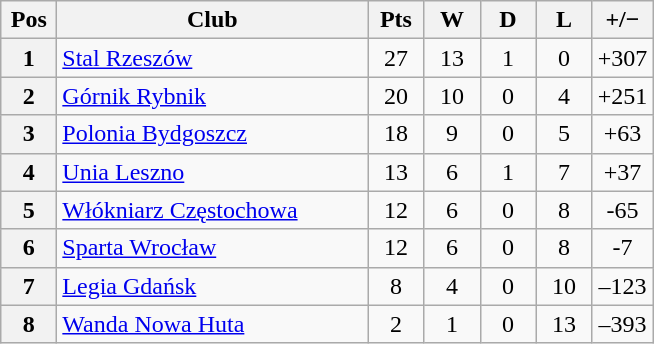<table class="wikitable">
<tr>
<th width=30>Pos</th>
<th width=200>Club</th>
<th width=30>Pts</th>
<th width=30>W</th>
<th width=30>D</th>
<th width=30>L</th>
<th width=30>+/−</th>
</tr>
<tr align=center >
<th>1</th>
<td align=left><a href='#'>Stal Rzeszów</a></td>
<td>27</td>
<td>13</td>
<td>1</td>
<td>0</td>
<td>+307</td>
</tr>
<tr align=center >
<th>2</th>
<td align=left><a href='#'>Górnik Rybnik</a></td>
<td>20</td>
<td>10</td>
<td>0</td>
<td>4</td>
<td>+251</td>
</tr>
<tr align=center >
<th>3</th>
<td align=left><a href='#'>Polonia Bydgoszcz</a></td>
<td>18</td>
<td>9</td>
<td>0</td>
<td>5</td>
<td>+63</td>
</tr>
<tr align=center>
<th>4</th>
<td align=left><a href='#'>Unia Leszno</a></td>
<td>13</td>
<td>6</td>
<td>1</td>
<td>7</td>
<td>+37</td>
</tr>
<tr align=center>
<th>5</th>
<td align=left><a href='#'>Włókniarz Częstochowa</a></td>
<td>12</td>
<td>6</td>
<td>0</td>
<td>8</td>
<td>-65</td>
</tr>
<tr align=center>
<th>6</th>
<td align=left><a href='#'>Sparta Wrocław</a></td>
<td>12</td>
<td>6</td>
<td>0</td>
<td>8</td>
<td>-7</td>
</tr>
<tr align=center>
<th>7</th>
<td align=left><a href='#'>Legia Gdańsk</a></td>
<td>8</td>
<td>4</td>
<td>0</td>
<td>10</td>
<td>–123</td>
</tr>
<tr align=center >
<th>8</th>
<td align=left><a href='#'>Wanda Nowa Huta</a></td>
<td>2</td>
<td>1</td>
<td>0</td>
<td>13</td>
<td>–393</td>
</tr>
</table>
